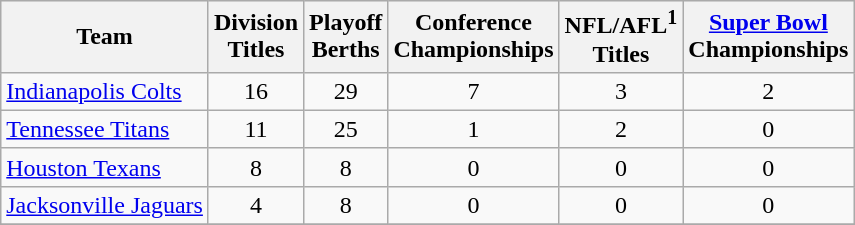<table class="wikitable sortable">
<tr style="background:#efefef;">
<th>Team</th>
<th>Division <br> Titles</th>
<th>Playoff<br> Berths</th>
<th>Conference<br>Championships</th>
<th>NFL/AFL<sup>1</sup><br>Titles</th>
<th><a href='#'>Super Bowl</a><br> Championships</th>
</tr>
<tr>
<td><a href='#'>Indianapolis Colts</a></td>
<td align="center">16</td>
<td align="center">29</td>
<td align="center">7</td>
<td align="center">3</td>
<td align="center">2</td>
</tr>
<tr>
<td><a href='#'>Tennessee Titans</a></td>
<td align="center">11</td>
<td align="center">25</td>
<td align="center">1</td>
<td align="center">2</td>
<td align="center">0</td>
</tr>
<tr>
<td><a href='#'>Houston Texans</a></td>
<td align="center">8</td>
<td align="center">8</td>
<td align="center">0</td>
<td align="center">0</td>
<td align="center">0</td>
</tr>
<tr>
<td><a href='#'>Jacksonville Jaguars</a></td>
<td align="center">4</td>
<td align="center">8</td>
<td align="center">0</td>
<td align="center">0</td>
<td align="center">0</td>
</tr>
<tr>
</tr>
</table>
